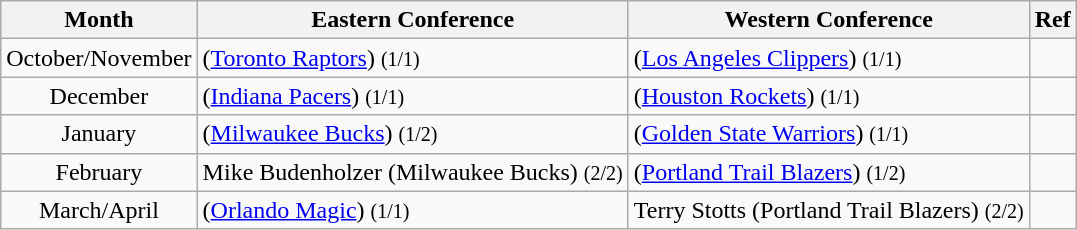<table class="wikitable sortable" style="text-align:left;">
<tr>
<th>Month</th>
<th>Eastern Conference</th>
<th>Western Conference</th>
<th class=unsortable>Ref</th>
</tr>
<tr>
<td style="text-align:center;">October/November</td>
<td> (<a href='#'>Toronto Raptors</a>) <small>(1/1)</small></td>
<td> (<a href='#'>Los Angeles Clippers</a>) <small>(1/1)</small></td>
<td style="text-align:center;"></td>
</tr>
<tr>
<td style="text-align:center;">December</td>
<td> (<a href='#'>Indiana Pacers</a>) <small>(1/1)</small></td>
<td> (<a href='#'>Houston Rockets</a>) <small>(1/1)</small></td>
<td style="text-align:center;"></td>
</tr>
<tr>
<td style="text-align:center;">January</td>
<td> (<a href='#'>Milwaukee Bucks</a>) <small>(1/2)</small></td>
<td> (<a href='#'>Golden State Warriors</a>) <small>(1/1)</small></td>
<td style="text-align:center;"></td>
</tr>
<tr>
<td style="text-align:center;">February</td>
<td>Mike Budenholzer (Milwaukee Bucks) <small>(2/2)</small></td>
<td> (<a href='#'>Portland Trail Blazers</a>) <small>(1/2)</small></td>
<td style="text-align:center;"></td>
</tr>
<tr>
<td style="text-align:center;">March/April</td>
<td> (<a href='#'>Orlando Magic</a>) <small>(1/1)</small></td>
<td>Terry Stotts (Portland Trail Blazers) <small>(2/2)</small></td>
<td style="text-align:center;"></td>
</tr>
</table>
